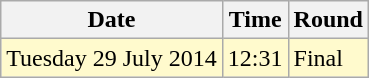<table class="wikitable">
<tr>
<th>Date</th>
<th>Time</th>
<th>Round</th>
</tr>
<tr>
<td style=background:lemonchiffon>Tuesday 29 July 2014</td>
<td style=background:lemonchiffon>12:31</td>
<td style=background:lemonchiffon>Final</td>
</tr>
</table>
